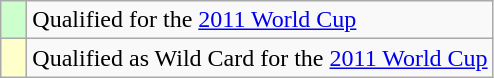<table class="wikitable" style="text-align: left;">
<tr>
<td width=10px bgcolor=#ccffcc></td>
<td>Qualified for the <a href='#'>2011 World Cup</a></td>
</tr>
<tr>
<td width=10px bgcolor=#ffffcc></td>
<td>Qualified as Wild Card for the <a href='#'>2011 World Cup</a></td>
</tr>
</table>
